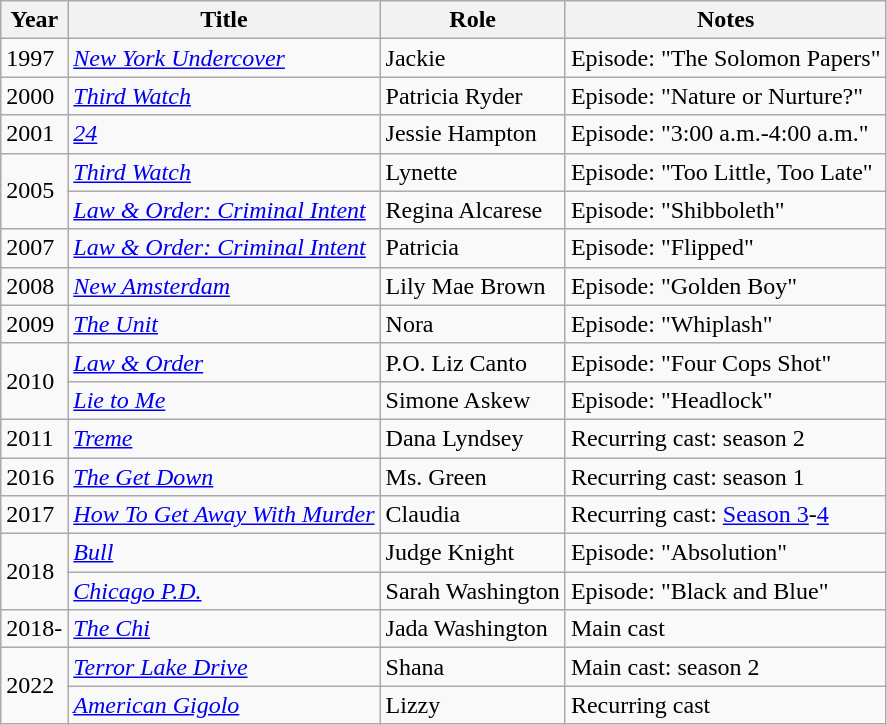<table class="wikitable sortable">
<tr>
<th>Year</th>
<th>Title</th>
<th>Role</th>
<th class="unsortable">Notes</th>
</tr>
<tr>
<td>1997</td>
<td><em><a href='#'>New York Undercover</a></em></td>
<td>Jackie</td>
<td>Episode: "The Solomon Papers"</td>
</tr>
<tr>
<td>2000</td>
<td><em><a href='#'>Third Watch</a></em></td>
<td>Patricia Ryder</td>
<td>Episode: "Nature or Nurture?"</td>
</tr>
<tr>
<td>2001</td>
<td><em><a href='#'>24</a></em></td>
<td>Jessie Hampton</td>
<td>Episode: "3:00 a.m.-4:00 a.m."</td>
</tr>
<tr>
<td rowspan="2">2005</td>
<td><em><a href='#'>Third Watch</a></em></td>
<td>Lynette</td>
<td>Episode: "Too Little, Too Late"</td>
</tr>
<tr>
<td><em><a href='#'>Law & Order: Criminal Intent</a></em></td>
<td>Regina Alcarese</td>
<td>Episode: "Shibboleth"</td>
</tr>
<tr>
<td>2007</td>
<td><em><a href='#'>Law & Order: Criminal Intent</a></em></td>
<td>Patricia</td>
<td>Episode: "Flipped"</td>
</tr>
<tr>
<td>2008</td>
<td><em><a href='#'>New Amsterdam</a></em></td>
<td>Lily Mae Brown</td>
<td>Episode: "Golden Boy"</td>
</tr>
<tr>
<td>2009</td>
<td><em><a href='#'>The Unit</a></em></td>
<td>Nora</td>
<td>Episode: "Whiplash"</td>
</tr>
<tr>
<td rowspan="2">2010</td>
<td><em><a href='#'>Law & Order</a></em></td>
<td>P.O. Liz Canto</td>
<td>Episode: "Four Cops Shot"</td>
</tr>
<tr>
<td><em><a href='#'>Lie to Me</a></em></td>
<td>Simone Askew</td>
<td>Episode: "Headlock"</td>
</tr>
<tr>
<td>2011</td>
<td><em><a href='#'>Treme</a></em></td>
<td>Dana Lyndsey</td>
<td>Recurring cast: season 2</td>
</tr>
<tr>
<td>2016</td>
<td><em><a href='#'>The Get Down</a></em></td>
<td>Ms. Green</td>
<td>Recurring cast: season 1</td>
</tr>
<tr>
<td>2017</td>
<td><em><a href='#'>How To Get Away With Murder</a></em></td>
<td>Claudia</td>
<td>Recurring cast: <a href='#'>Season 3</a>-<a href='#'>4</a></td>
</tr>
<tr>
<td rowspan="2">2018</td>
<td><em><a href='#'>Bull</a></em></td>
<td>Judge Knight</td>
<td>Episode: "Absolution"</td>
</tr>
<tr>
<td><em><a href='#'>Chicago P.D.</a></em></td>
<td>Sarah Washington</td>
<td>Episode: "Black and Blue"</td>
</tr>
<tr>
<td>2018-</td>
<td><em><a href='#'>The Chi</a></em></td>
<td>Jada Washington</td>
<td>Main cast</td>
</tr>
<tr>
<td rowspan="2">2022</td>
<td><em><a href='#'>Terror Lake Drive</a></em></td>
<td>Shana</td>
<td>Main cast: season 2</td>
</tr>
<tr>
<td><em><a href='#'>American Gigolo</a></em></td>
<td>Lizzy</td>
<td>Recurring cast</td>
</tr>
</table>
